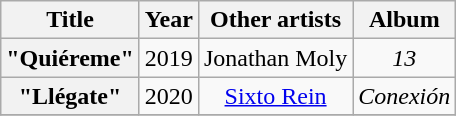<table class="wikitable portable plainrowheaders" style="text-align: center;">
<tr>
<th scope="col">Title</th>
<th scope="col">Year</th>
<th scope="col">Other artists</th>
<th scope="col">Album</th>
</tr>
<tr>
<th scope="row">"Quiéreme"</th>
<td>2019</td>
<td>Jonathan Moly</td>
<td><em>13</em></td>
</tr>
<tr>
<th scope="row">"Llégate"</th>
<td>2020</td>
<td><a href='#'>Sixto Rein</a></td>
<td><em>Conexión</em></td>
</tr>
<tr>
</tr>
</table>
